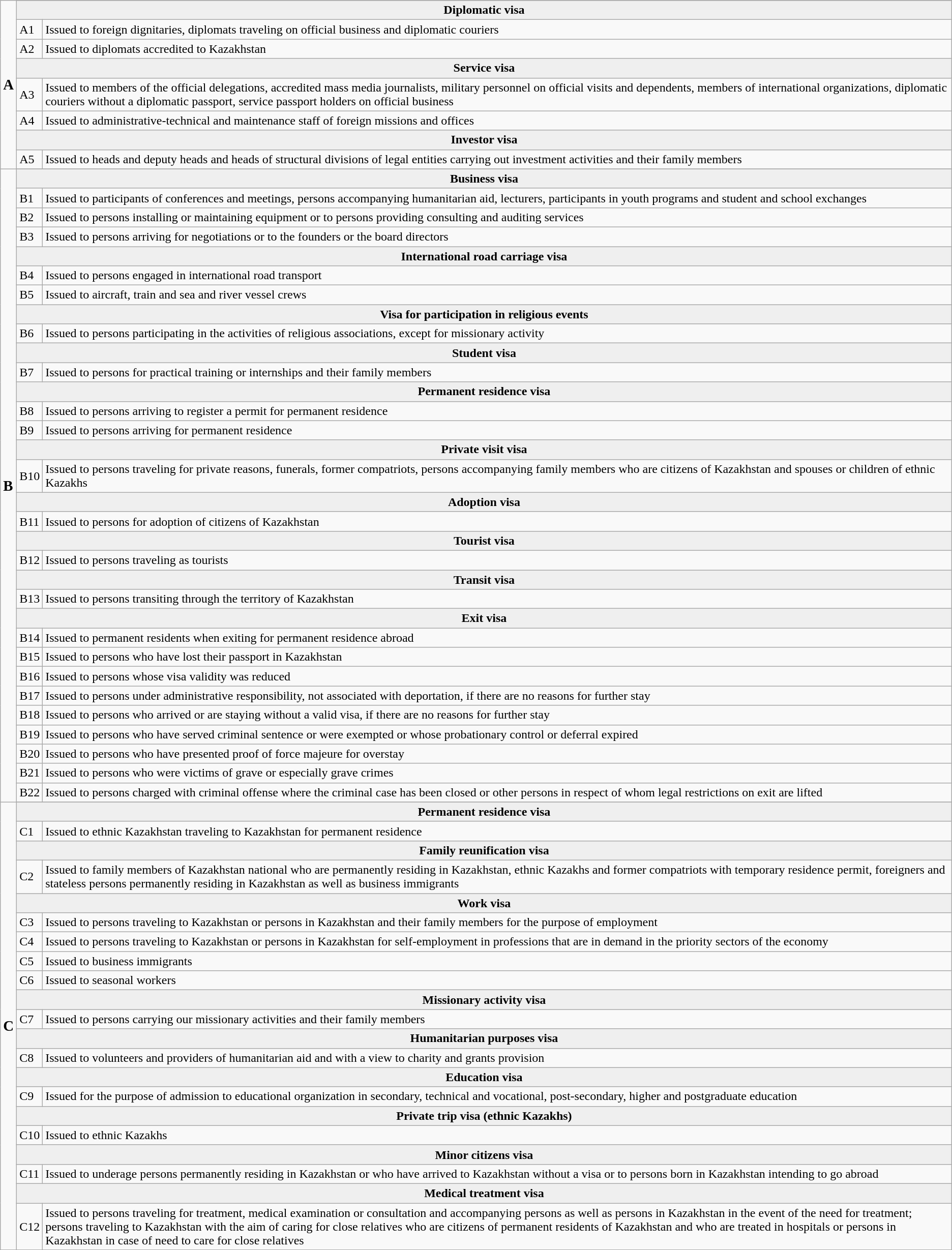<table class="wikitable">
<tr>
<td rowspan="9"><strong><big>A</big></strong></td>
</tr>
<tr>
<th colspan="3" style="background-color:#efefef;">Diplomatic visa</th>
</tr>
<tr>
<td>A1</td>
<td>Issued to foreign dignitaries, diplomats traveling on official business and diplomatic couriers</td>
</tr>
<tr>
<td>A2</td>
<td>Issued to diplomats accredited to Kazakhstan</td>
</tr>
<tr>
<th colspan="3" style="background-color:#efefef;">Service visa</th>
</tr>
<tr>
<td>A3</td>
<td>Issued to members of the official delegations, accredited mass media journalists, military personnel on official visits and dependents, members of international organizations, diplomatic couriers without a diplomatic passport, service passport holders on official business</td>
</tr>
<tr>
<td>A4</td>
<td>Issued to administrative-technical and maintenance staff of foreign missions and offices</td>
</tr>
<tr>
<th colspan="3" style="background-color:#efefef;">Investor visa</th>
</tr>
<tr>
<td>A5</td>
<td>Issued to heads and deputy heads and heads of structural divisions of legal entities carrying out investment activities and their family members</td>
</tr>
<tr>
<td rowspan="33"><strong><big>B</big></strong></td>
</tr>
<tr>
<th colspan="3" style="background-color:#efefef;">Business visa</th>
</tr>
<tr>
<td>B1</td>
<td>Issued to participants of conferences and meetings, persons accompanying humanitarian aid, lecturers, participants in youth programs and student and school exchanges</td>
</tr>
<tr>
<td>B2</td>
<td>Issued to persons installing or maintaining equipment or to persons providing consulting and auditing services</td>
</tr>
<tr>
<td>B3</td>
<td>Issued to persons arriving for negotiations or to the founders or the board directors</td>
</tr>
<tr>
<th colspan="3" style="background-color:#efefef;">International road carriage visa</th>
</tr>
<tr>
<td>B4</td>
<td>Issued to persons engaged in international road transport</td>
</tr>
<tr>
<td>B5</td>
<td>Issued to aircraft, train and sea and river vessel crews</td>
</tr>
<tr>
<th colspan="3" style="background-color:#efefef;">Visa for participation in religious events</th>
</tr>
<tr>
<td>B6</td>
<td>Issued to persons participating in the activities of religious associations, except for missionary activity</td>
</tr>
<tr>
<th colspan="3" style="background-color:#efefef;">Student visa</th>
</tr>
<tr>
<td>B7</td>
<td>Issued to persons for practical training or internships and their family members</td>
</tr>
<tr>
<th colspan="3" style="background-color:#efefef;">Permanent residence visa</th>
</tr>
<tr>
<td>B8</td>
<td>Issued to persons arriving to register a permit for permanent residence</td>
</tr>
<tr>
<td>B9</td>
<td>Issued to persons arriving for permanent residence</td>
</tr>
<tr>
<th colspan="3" style="background-color:#efefef;">Private visit visa</th>
</tr>
<tr>
<td>B10</td>
<td>Issued to persons traveling for private reasons, funerals, former compatriots, persons accompanying family members who are citizens of Kazakhstan and spouses or children of ethnic Kazakhs</td>
</tr>
<tr>
<th colspan="3" style="background-color:#efefef;">Adoption visa</th>
</tr>
<tr>
<td>B11</td>
<td>Issued to persons for adoption of citizens of Kazakhstan</td>
</tr>
<tr>
<th colspan="3" style="background-color:#efefef;">Tourist visa</th>
</tr>
<tr>
<td>B12</td>
<td>Issued to persons traveling as tourists</td>
</tr>
<tr>
<th colspan="3" style="background-color:#efefef;">Transit visa</th>
</tr>
<tr>
<td>B13</td>
<td>Issued to persons transiting through the territory of Kazakhstan</td>
</tr>
<tr>
<th colspan="3" style="background-color:#efefef;">Exit visa</th>
</tr>
<tr>
<td>B14</td>
<td>Issued to permanent residents when exiting for permanent residence abroad</td>
</tr>
<tr>
<td>B15</td>
<td>Issued to persons who have lost their passport in Kazakhstan</td>
</tr>
<tr>
<td>B16</td>
<td>Issued to persons whose visa validity was reduced</td>
</tr>
<tr>
<td>B17</td>
<td>Issued to persons under administrative responsibility, not associated with deportation, if there are no reasons for further stay</td>
</tr>
<tr>
<td>B18</td>
<td>Issued to persons who arrived or are staying without a valid visa, if there are no reasons for further stay</td>
</tr>
<tr>
<td>B19</td>
<td>Issued to persons who have served criminal sentence or were exempted or whose probationary control or deferral expired</td>
</tr>
<tr>
<td>B20</td>
<td>Issued to persons who have presented proof of force majeure for overstay</td>
</tr>
<tr>
<td>B21</td>
<td>Issued to persons who were victims of grave or especially grave crimes</td>
</tr>
<tr>
<td>B22</td>
<td>Issued to persons charged with criminal offense where the criminal case has been closed or other persons in respect of whom legal restrictions on exit are lifted</td>
</tr>
<tr>
<td rowspan="22"><strong><big>C</big></strong></td>
</tr>
<tr>
<th colspan="3" style="background-color:#efefef;">Permanent residence visa</th>
</tr>
<tr>
<td>C1</td>
<td>Issued to ethnic Kazakhstan traveling to Kazakhstan for permanent residence</td>
</tr>
<tr>
<th colspan="3" style="background-color:#efefef;">Family reunification visa</th>
</tr>
<tr>
<td>C2</td>
<td>Issued to family members of Kazakhstan national who are permanently residing in Kazakhstan, ethnic Kazakhs and former compatriots with temporary residence permit, foreigners and stateless persons permanently residing in Kazakhstan as well as business immigrants</td>
</tr>
<tr>
<th colspan="3" style="background-color:#efefef;">Work visa</th>
</tr>
<tr>
<td>C3</td>
<td>Issued to persons traveling to Kazakhstan or persons in Kazakhstan and their family members for the purpose of employment</td>
</tr>
<tr>
<td>C4</td>
<td>Issued to persons traveling to Kazakhstan or persons in Kazakhstan for self-employment in professions that are in demand in the priority sectors of the economy</td>
</tr>
<tr>
<td>C5</td>
<td>Issued to business immigrants</td>
</tr>
<tr>
<td>C6</td>
<td>Issued to seasonal workers</td>
</tr>
<tr>
<th colspan="3" style="background-color:#efefef;">Missionary activity visa</th>
</tr>
<tr>
<td>C7</td>
<td>Issued to persons carrying our missionary activities and their family members</td>
</tr>
<tr>
<th colspan="3" style="background-color:#efefef;">Humanitarian purposes visa</th>
</tr>
<tr>
<td>C8</td>
<td>Issued to volunteers and providers of humanitarian aid and with a view to charity and grants provision</td>
</tr>
<tr>
<th colspan="3" style="background-color:#efefef;">Education visa</th>
</tr>
<tr>
<td>C9</td>
<td>Issued for the purpose of admission to educational organization in secondary, technical and vocational, post-secondary, higher and postgraduate education</td>
</tr>
<tr>
<th colspan="3" style="background-color:#efefef;">Private trip visa (ethnic Kazakhs)</th>
</tr>
<tr>
<td>C10</td>
<td>Issued to ethnic Kazakhs</td>
</tr>
<tr>
<th colspan="3" style="background-color:#efefef;">Minor citizens visa</th>
</tr>
<tr>
<td>C11</td>
<td>Issued to underage persons permanently residing in Kazakhstan or who have arrived to Kazakhstan without a visa or to persons born in Kazakhstan intending to go abroad</td>
</tr>
<tr>
<th colspan="3" style="background-color:#efefef;">Medical treatment visa</th>
</tr>
<tr>
<td>C12</td>
<td>Issued to persons traveling for treatment, medical examination or consultation and accompanying persons as well as persons in Kazakhstan in the event of the need for treatment; persons traveling to Kazakhstan with the aim of caring for close relatives who are citizens of permanent residents of Kazakhstan and who are treated in hospitals or persons in Kazakhstan in case of need to care for close relatives</td>
</tr>
</table>
